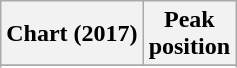<table class="wikitable sortable plainrowheaders" style="text-align:center">
<tr>
<th scope="col">Chart (2017)</th>
<th scope="col">Peak<br> position</th>
</tr>
<tr>
</tr>
<tr>
</tr>
</table>
